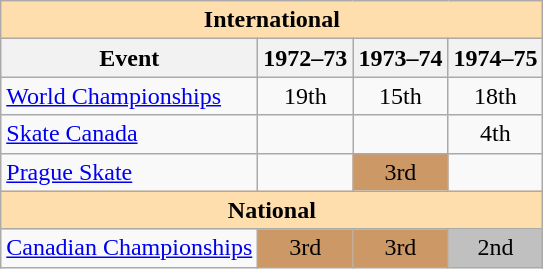<table class="wikitable" style="text-align:center">
<tr>
<th style="background-color: #ffdead; " colspan=4 align=center>International</th>
</tr>
<tr>
<th>Event</th>
<th>1972–73</th>
<th>1973–74</th>
<th>1974–75</th>
</tr>
<tr>
<td align=left><a href='#'>World Championships</a></td>
<td>19th</td>
<td>15th</td>
<td>18th</td>
</tr>
<tr>
<td align=left><a href='#'>Skate Canada</a></td>
<td></td>
<td></td>
<td>4th</td>
</tr>
<tr>
<td align=left><a href='#'>Prague Skate</a></td>
<td></td>
<td bgcolor=cc9966>3rd</td>
<td></td>
</tr>
<tr>
<th style="background-color: #ffdead; " colspan=4 align=center>National</th>
</tr>
<tr>
<td align=left><a href='#'>Canadian Championships</a></td>
<td bgcolor=cc9966>3rd</td>
<td bgcolor=cc9966>3rd</td>
<td bgcolor=silver>2nd</td>
</tr>
</table>
